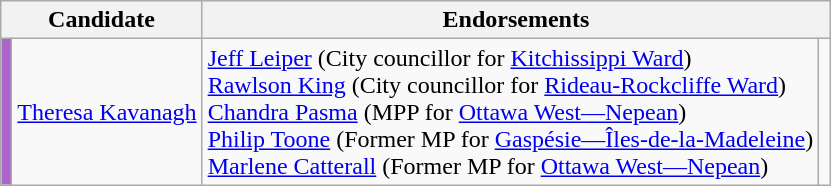<table class="wikitable">
<tr>
<th colspan="2" align="center">Candidate</th>
<th colspan="2" align="center">Endorsements</th>
</tr>
<tr>
<td style="background-color:#AC65CA;"></td>
<td style="text-align:left;"><a href='#'>Theresa Kavanagh</a></td>
<td><a href='#'>Jeff Leiper</a> (City councillor for <a href='#'>Kitchissippi Ward</a>)<br><a href='#'>Rawlson King</a> (City councillor for <a href='#'>Rideau-Rockcliffe Ward</a>)<br><a href='#'>Chandra Pasma</a> (MPP for <a href='#'>Ottawa West—Nepean</a>)<br> <a href='#'>Philip Toone</a> (Former MP for <a href='#'>Gaspésie—Îles-de-la-Madeleine</a>)<br> <a href='#'>Marlene Catterall</a> (Former MP for <a href='#'>Ottawa West—Nepean</a>)</td>
<td></td>
</tr>
</table>
